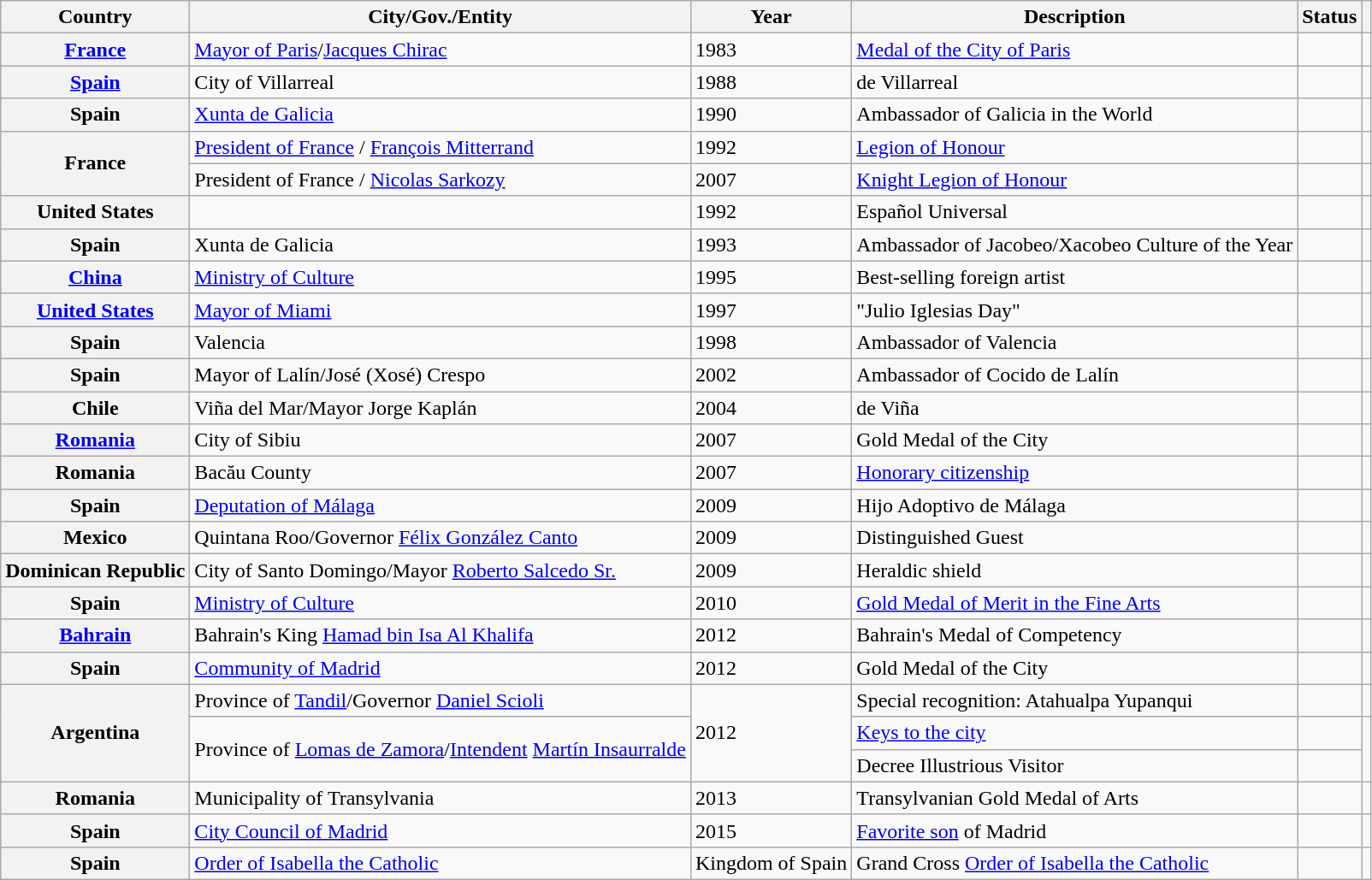<table class="wikitable sortable plainrowheaders">
<tr>
<th scope="col">Country</th>
<th scope="col">City/Gov./Entity</th>
<th scope="col">Year</th>
<th scope="col">Description</th>
<th scope="col">Status</th>
<th scope="col" class="unsortable"></th>
</tr>
<tr>
<th scope="row"><a href='#'>France</a></th>
<td><a href='#'>Mayor of Paris</a>/<a href='#'>Jacques Chirac</a></td>
<td>1983</td>
<td><a href='#'>Medal of the City of Paris</a></td>
<td></td>
<td style="text-align:center;"></td>
</tr>
<tr>
<th scope="row"><a href='#'>Spain</a></th>
<td>City of Villarreal</td>
<td>1988</td>
<td> de Villarreal </td>
<td></td>
<td style="text-align:center;"></td>
</tr>
<tr>
<th scope="row">Spain</th>
<td><a href='#'>Xunta de Galicia</a></td>
<td>1990</td>
<td>Ambassador of Galicia in the World</td>
<td></td>
<td style="text-align:center;"></td>
</tr>
<tr>
<th scope="row" rowspan="2">France</th>
<td><a href='#'>President of France</a> / <a href='#'>François Mitterrand</a></td>
<td>1992</td>
<td><a href='#'>Legion of Honour</a></td>
<td></td>
<td style="text-align:center;"></td>
</tr>
<tr>
<td>President of France / <a href='#'>Nicolas Sarkozy</a></td>
<td>2007</td>
<td><a href='#'>Knight Legion of Honour</a></td>
<td></td>
<td style="text-align:center;"></td>
</tr>
<tr>
<th scope="row">United States</th>
<td></td>
<td>1992</td>
<td>Español Universal </td>
<td></td>
<td style="text-align:center;"></td>
</tr>
<tr>
<th scope="row">Spain</th>
<td>Xunta de Galicia</td>
<td>1993</td>
<td>Ambassador of Jacobeo/Xacobeo Culture of the Year</td>
<td></td>
<td style="text-align:center;"></td>
</tr>
<tr>
<th scope="row"><a href='#'>China</a></th>
<td><a href='#'>Ministry of Culture</a></td>
<td>1995</td>
<td>Best-selling foreign artist</td>
<td></td>
<td style="text-align:center;"></td>
</tr>
<tr>
<th scope="row"><a href='#'>United States</a></th>
<td><a href='#'>Mayor of Miami</a></td>
<td>1997</td>
<td>"Julio Iglesias Day"</td>
<td></td>
<td style="text-align:center;"></td>
</tr>
<tr>
<th scope="row">Spain</th>
<td>Valencia</td>
<td>1998</td>
<td>Ambassador of Valencia</td>
<td></td>
<td style="text-align:center;"></td>
</tr>
<tr>
<th scope="row">Spain</th>
<td>Mayor of Lalín/José (Xosé) Crespo</td>
<td>2002</td>
<td>Ambassador of Cocido de Lalín</td>
<td></td>
<td style="text-align:center;"></td>
</tr>
<tr>
<th scope="row">Chile</th>
<td>Viña del Mar/Mayor Jorge Kaplán</td>
<td>2004</td>
<td> de Viña </td>
<td></td>
<td style="text-align:center;"></td>
</tr>
<tr>
<th scope="row"><a href='#'>Romania</a></th>
<td>City of Sibiu</td>
<td>2007</td>
<td>Gold Medal of the City</td>
<td></td>
<td style="text-align:center;"></td>
</tr>
<tr>
<th scope="row">Romania</th>
<td>Bacău County</td>
<td>2007</td>
<td><a href='#'>Honorary citizenship</a></td>
<td></td>
<td style="text-align:center;"></td>
</tr>
<tr>
<th scope="row">Spain</th>
<td><a href='#'>Deputation of Málaga</a></td>
<td>2009</td>
<td>Hijo Adoptivo de Málaga </td>
<td></td>
<td style="text-align:center;"></td>
</tr>
<tr>
<th scope="row">Mexico</th>
<td>Quintana Roo/Governor <a href='#'>Félix González Canto</a></td>
<td>2009</td>
<td>Distinguished Guest</td>
<td></td>
<td style="text-align:center;"></td>
</tr>
<tr>
<th scope="row">Dominican Republic</th>
<td>City of Santo Domingo/Mayor <a href='#'>Roberto Salcedo Sr.</a></td>
<td>2009</td>
<td>Heraldic shield</td>
<td></td>
<td style="text-align:center;"></td>
</tr>
<tr>
<th scope="row">Spain</th>
<td><a href='#'>Ministry of Culture</a></td>
<td>2010</td>
<td><a href='#'>Gold Medal of Merit in the Fine Arts</a></td>
<td></td>
<td style="text-align:center;"></td>
</tr>
<tr>
<th scope="row"><a href='#'>Bahrain</a></th>
<td>Bahrain's King <a href='#'>Hamad bin Isa Al Khalifa</a></td>
<td>2012</td>
<td>Bahrain's Medal of Competency</td>
<td></td>
<td style="text-align:center;"></td>
</tr>
<tr>
<th scope="row">Spain</th>
<td><a href='#'>Community of Madrid</a></td>
<td>2012</td>
<td>Gold Medal of the City</td>
<td></td>
<td style="text-align:center;"></td>
</tr>
<tr>
<th scope="row" rowspan="3">Argentina</th>
<td>Province of <a href='#'>Tandil</a>/Governor <a href='#'>Daniel Scioli</a></td>
<td rowspan="3">2012</td>
<td>Special recognition: Atahualpa Yupanqui</td>
<td></td>
<td style="text-align:center;"></td>
</tr>
<tr>
<td rowspan="2">Province of <a href='#'>Lomas de Zamora</a>/<a href='#'>Intendent</a> <a href='#'>Martín Insaurralde</a></td>
<td><a href='#'>Keys to the city</a></td>
<td></td>
<td align="center" rowspan="2"></td>
</tr>
<tr>
<td>Decree Illustrious Visitor</td>
<td></td>
</tr>
<tr>
<th scope="row">Romania</th>
<td>Municipality of Transylvania</td>
<td>2013</td>
<td>Transylvanian Gold Medal of Arts</td>
<td></td>
<td style="text-align:center;"></td>
</tr>
<tr>
<th scope="row">Spain</th>
<td><a href='#'>City Council of Madrid</a></td>
<td>2015</td>
<td><a href='#'>Favorite son</a> of Madrid</td>
<td></td>
<td style="text-align:center;"></td>
</tr>
<tr>
<th scope="row">Spain</th>
<td><a href='#'>Order of Isabella the Catholic</a></td>
<td>Kingdom of Spain</td>
<td>Grand Cross  <a href='#'>Order of Isabella the Catholic</a></td>
<td></td>
<td style="text-align:center;"></td>
</tr>
</table>
